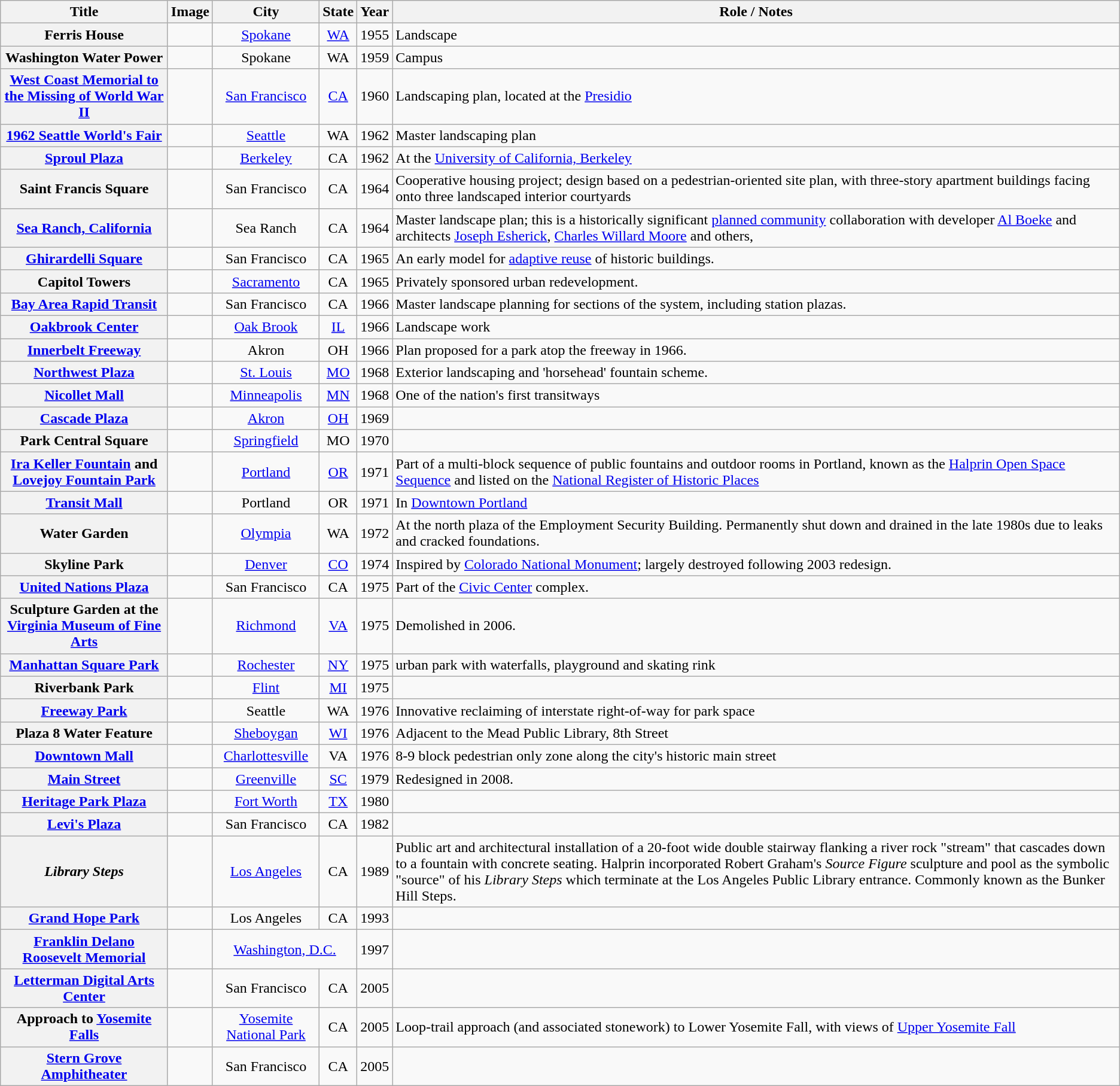<table class="wikitable sortable" style="font-size:100%;text-align:center;">
<tr>
<th>Title</th>
<th class="unsortable">Image</th>
<th>City</th>
<th>State</th>
<th>Year</th>
<th class="unsortable">Role / Notes</th>
</tr>
<tr>
<th>Ferris House</th>
<td></td>
<td><a href='#'>Spokane</a></td>
<td><a href='#'>WA</a></td>
<td>1955</td>
<td style="text-align:left;">Landscape</td>
</tr>
<tr>
<th>Washington Water Power</th>
<td></td>
<td>Spokane</td>
<td>WA</td>
<td>1959</td>
<td style="text-align:left;">Campus</td>
</tr>
<tr>
<th><a href='#'>West Coast Memorial to the Missing of World War II</a></th>
<td></td>
<td><a href='#'>San Francisco</a></td>
<td><a href='#'>CA</a></td>
<td>1960</td>
<td style="text-align:left;">Landscaping plan, located at the <a href='#'>Presidio</a></td>
</tr>
<tr>
<th><a href='#'>1962 Seattle World's Fair</a></th>
<td></td>
<td><a href='#'>Seattle</a></td>
<td>WA</td>
<td>1962</td>
<td style="text-align:left;">Master landscaping plan</td>
</tr>
<tr>
<th><a href='#'>Sproul Plaza</a></th>
<td></td>
<td><a href='#'>Berkeley</a></td>
<td>CA</td>
<td>1962</td>
<td style="text-align:left;">At the <a href='#'>University of California, Berkeley</a></td>
</tr>
<tr>
<th>Saint Francis Square</th>
<td></td>
<td>San Francisco</td>
<td>CA</td>
<td>1964</td>
<td style="text-align:left;">Cooperative housing project; design based on a pedestrian-oriented site plan, with three-story apartment buildings facing onto three landscaped interior courtyards</td>
</tr>
<tr>
<th><a href='#'>Sea Ranch, California</a></th>
<td></td>
<td>Sea Ranch</td>
<td>CA</td>
<td>1964</td>
<td style="text-align:left;">Master landscape plan; this is a historically significant <a href='#'>planned community</a> collaboration with developer <a href='#'>Al Boeke</a> and architects <a href='#'>Joseph Esherick</a>, <a href='#'>Charles Willard Moore</a> and others,</td>
</tr>
<tr>
<th><a href='#'>Ghirardelli Square</a></th>
<td></td>
<td>San Francisco</td>
<td>CA</td>
<td>1965</td>
<td style="text-align:left;">An early model for <a href='#'>adaptive reuse</a> of historic buildings.</td>
</tr>
<tr>
<th>Capitol Towers</th>
<td></td>
<td><a href='#'>Sacramento</a></td>
<td>CA</td>
<td>1965</td>
<td style="text-align:left;">Privately sponsored urban redevelopment.</td>
</tr>
<tr>
<th><a href='#'>Bay Area Rapid Transit</a></th>
<td></td>
<td>San Francisco</td>
<td>CA</td>
<td>1966</td>
<td style="text-align:left;">Master landscape planning for sections of the system, including station plazas.</td>
</tr>
<tr>
<th><a href='#'>Oakbrook Center</a></th>
<td></td>
<td><a href='#'>Oak Brook</a></td>
<td><a href='#'>IL</a></td>
<td>1966</td>
<td style="text-align:left;">Landscape work</td>
</tr>
<tr>
<th><a href='#'>Innerbelt Freeway</a></th>
<td></td>
<td>Akron</td>
<td>OH</td>
<td>1966</td>
<td style="text-align:left;">Plan proposed for a park atop the freeway in 1966.</td>
</tr>
<tr>
<th><a href='#'>Northwest Plaza</a></th>
<td></td>
<td><a href='#'>St. Louis</a></td>
<td><a href='#'>MO</a></td>
<td>1968</td>
<td style="text-align:left;">Exterior landscaping and 'horsehead' fountain scheme.</td>
</tr>
<tr>
<th><a href='#'>Nicollet Mall</a></th>
<td></td>
<td><a href='#'>Minneapolis</a></td>
<td><a href='#'>MN</a></td>
<td>1968</td>
<td style="text-align:left;">One of the nation's first transitways</td>
</tr>
<tr>
<th><a href='#'>Cascade Plaza</a></th>
<td></td>
<td><a href='#'>Akron</a></td>
<td><a href='#'>OH</a></td>
<td>1969</td>
<td style="text-align:left;"></td>
</tr>
<tr>
<th>Park Central Square</th>
<td></td>
<td><a href='#'>Springfield</a></td>
<td>MO</td>
<td>1970</td>
<td style="text-align:left;"></td>
</tr>
<tr>
<th><a href='#'>Ira Keller Fountain</a> and <a href='#'>Lovejoy Fountain Park</a></th>
<td></td>
<td><a href='#'>Portland</a></td>
<td><a href='#'>OR</a></td>
<td>1971</td>
<td style="text-align:left;">Part of a multi-block sequence of public fountains and outdoor rooms in Portland, known as the <a href='#'>Halprin Open Space Sequence</a> and listed on the <a href='#'>National Register of Historic Places</a></td>
</tr>
<tr>
<th><a href='#'>Transit Mall</a></th>
<td></td>
<td>Portland</td>
<td>OR</td>
<td>1971</td>
<td style="text-align:left;">In <a href='#'>Downtown Portland</a></td>
</tr>
<tr>
<th>Water Garden</th>
<td></td>
<td><a href='#'>Olympia</a></td>
<td>WA</td>
<td>1972</td>
<td style="text-align:left;">At the north plaza of the Employment Security Building. Permanently shut down and drained in the late 1980s due to leaks and cracked foundations.</td>
</tr>
<tr>
<th>Skyline Park</th>
<td></td>
<td><a href='#'>Denver</a></td>
<td><a href='#'>CO</a></td>
<td>1974</td>
<td style="text-align:left;">Inspired by <a href='#'>Colorado National Monument</a>; largely destroyed following 2003 redesign.</td>
</tr>
<tr>
<th><a href='#'>United Nations Plaza</a></th>
<td></td>
<td>San Francisco</td>
<td>CA</td>
<td>1975</td>
<td style="text-align:left;">Part of the <a href='#'>Civic Center</a> complex.</td>
</tr>
<tr>
<th>Sculpture Garden at the <a href='#'>Virginia Museum of Fine Arts</a></th>
<td></td>
<td><a href='#'>Richmond</a></td>
<td><a href='#'>VA</a></td>
<td>1975</td>
<td style="text-align:left;">Demolished in 2006.</td>
</tr>
<tr>
<th><a href='#'>Manhattan Square Park</a></th>
<td></td>
<td><a href='#'>Rochester</a></td>
<td><a href='#'>NY</a></td>
<td>1975</td>
<td style="text-align:left;"> urban park with waterfalls, playground and skating rink</td>
</tr>
<tr>
<th>Riverbank Park</th>
<td></td>
<td><a href='#'>Flint</a></td>
<td><a href='#'>MI</a></td>
<td>1975</td>
<td style="text-align:left;"></td>
</tr>
<tr>
<th><a href='#'>Freeway Park</a></th>
<td></td>
<td>Seattle</td>
<td>WA</td>
<td>1976</td>
<td style="text-align:left;">Innovative reclaiming of interstate right-of-way for park space</td>
</tr>
<tr>
<th>Plaza 8 Water Feature</th>
<td></td>
<td><a href='#'>Sheboygan</a></td>
<td><a href='#'>WI</a></td>
<td>1976</td>
<td style="text-align:left;">Adjacent to the Mead Public Library, 8th Street</td>
</tr>
<tr>
<th><a href='#'>Downtown Mall</a></th>
<td></td>
<td><a href='#'>Charlottesville</a></td>
<td>VA</td>
<td>1976</td>
<td style="text-align:left;">8-9 block pedestrian only zone along the city's historic main street</td>
</tr>
<tr>
<th><a href='#'>Main Street</a></th>
<td></td>
<td><a href='#'>Greenville</a></td>
<td><a href='#'>SC</a></td>
<td>1979</td>
<td style="text-align:left;">Redesigned in 2008.</td>
</tr>
<tr>
<th><a href='#'>Heritage Park Plaza</a></th>
<td></td>
<td><a href='#'>Fort Worth</a></td>
<td><a href='#'>TX</a></td>
<td>1980</td>
<td style="text-align:left;"></td>
</tr>
<tr>
<th><a href='#'>Levi's Plaza</a></th>
<td></td>
<td>San Francisco</td>
<td>CA</td>
<td>1982</td>
<td style="text-align:left;"></td>
</tr>
<tr>
<th><em>Library Steps</em></th>
<td></td>
<td><a href='#'>Los Angeles</a></td>
<td>CA</td>
<td>1989</td>
<td style="text-align:left;">Public art and architectural installation of a 20-foot wide double stairway flanking a river rock "stream" that cascades down to a fountain with concrete seating.  Halprin incorporated Robert Graham's <em>Source Figure</em> sculpture and pool as the symbolic "source" of his <em>Library Steps</em> which terminate at the Los Angeles Public Library entrance.  Commonly known as the Bunker Hill Steps.</td>
</tr>
<tr>
<th><a href='#'>Grand Hope Park</a></th>
<td></td>
<td>Los Angeles</td>
<td>CA</td>
<td>1993</td>
<td style="text-align:left;"></td>
</tr>
<tr>
<th><a href='#'>Franklin Delano Roosevelt Memorial</a></th>
<td></td>
<td colspan=2><a href='#'>Washington, D.C.</a></td>
<td>1997</td>
<td style="text-align:left;"></td>
</tr>
<tr>
<th><a href='#'>Letterman Digital Arts Center</a></th>
<td></td>
<td>San Francisco</td>
<td>CA</td>
<td>2005</td>
<td style="text-align:left;"></td>
</tr>
<tr>
<th>Approach to <a href='#'>Yosemite Falls</a></th>
<td></td>
<td><a href='#'>Yosemite National Park</a></td>
<td>CA</td>
<td>2005</td>
<td style="text-align:left;">Loop-trail approach (and associated stonework) to Lower Yosemite Fall, with views of <a href='#'>Upper Yosemite Fall</a></td>
</tr>
<tr>
<th><a href='#'>Stern Grove Amphitheater</a></th>
<td></td>
<td>San Francisco</td>
<td>CA</td>
<td>2005</td>
<td style="text-align:left;"></td>
</tr>
</table>
